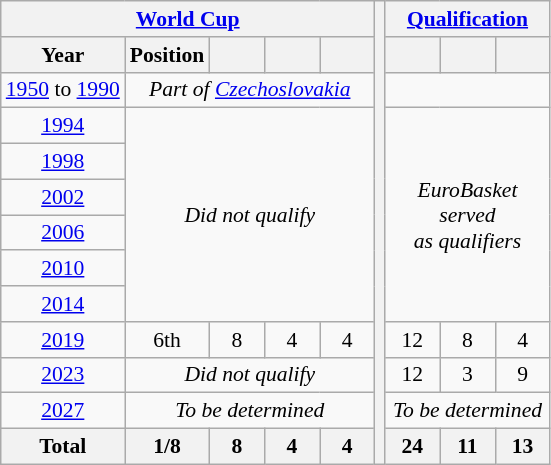<table class="wikitable" style="text-align: center;font-size:90%;">
<tr>
<th colspan=5><a href='#'>World Cup</a></th>
<th rowspan=13></th>
<th colspan=3><a href='#'>Qualification</a></th>
</tr>
<tr>
<th>Year</th>
<th>Position</th>
<th width=30></th>
<th width=30></th>
<th width=30></th>
<th width=30></th>
<th width=30></th>
<th width=30></th>
</tr>
<tr>
<td><a href='#'>1950</a> to <a href='#'>1990</a></td>
<td colspan=4><em>Part of <a href='#'>Czechoslovakia</a></em></td>
</tr>
<tr>
<td> <a href='#'>1994</a></td>
<td colspan=4 rowspan=6><em>Did not qualify</em></td>
<td colspan=3 rowspan=6><em>EuroBasket served<br>as qualifiers</em></td>
</tr>
<tr>
<td> <a href='#'>1998</a></td>
</tr>
<tr>
<td> <a href='#'>2002</a></td>
</tr>
<tr>
<td> <a href='#'>2006</a></td>
</tr>
<tr>
<td> <a href='#'>2010</a></td>
</tr>
<tr>
<td> <a href='#'>2014</a></td>
</tr>
<tr>
<td> <a href='#'>2019</a></td>
<td>6th</td>
<td>8</td>
<td>4</td>
<td>4</td>
<td>12</td>
<td>8</td>
<td>4</td>
</tr>
<tr>
<td> <a href='#'>2023</a></td>
<td colspan=4><em>Did not qualify</em></td>
<td>12</td>
<td>3</td>
<td>9</td>
</tr>
<tr>
<td> <a href='#'>2027</a></td>
<td colspan=4><em>To be determined</em></td>
<td colspan=3><em>To be determined</em></td>
</tr>
<tr>
<th>Total</th>
<th>1/8</th>
<th>8</th>
<th>4</th>
<th>4</th>
<th>24</th>
<th>11</th>
<th>13</th>
</tr>
</table>
